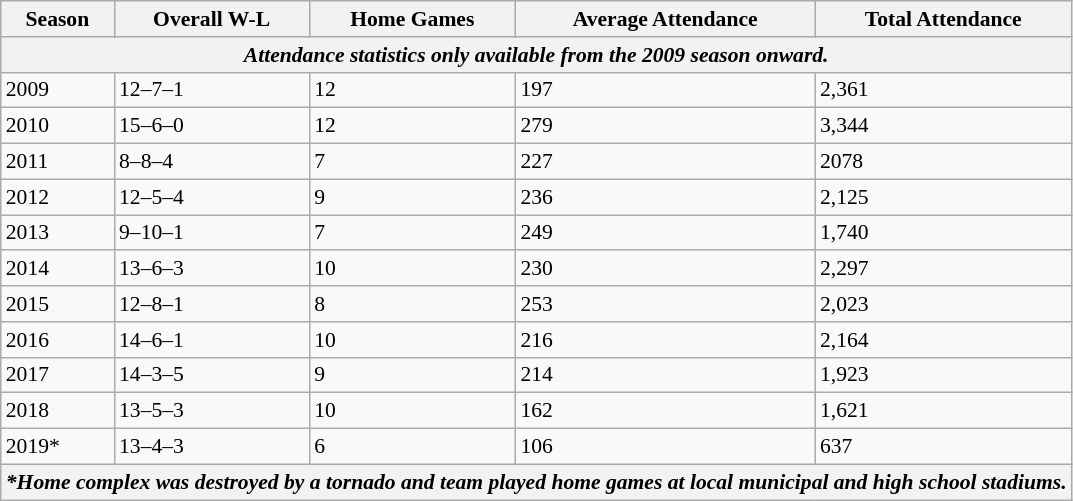<table class="wikitable" style="font-size:90%">
<tr>
<th colspan="1">Season</th>
<th colspan="1">Overall W-L</th>
<th colspan="1">Home Games</th>
<th colspan="1">Average Attendance</th>
<th colspan="1">Total Attendance</th>
</tr>
<tr>
<th colspan="5"><em> Attendance statistics only available from the 2009 season onward. </em> </th>
</tr>
<tr>
<td>2009</td>
<td>12–7–1</td>
<td>12</td>
<td>197</td>
<td>2,361</td>
</tr>
<tr>
<td>2010</td>
<td>15–6–0</td>
<td>12</td>
<td>279</td>
<td>3,344</td>
</tr>
<tr>
<td>2011</td>
<td>8–8–4</td>
<td>7</td>
<td>227</td>
<td>2078</td>
</tr>
<tr>
<td>2012</td>
<td>12–5–4</td>
<td>9</td>
<td>236</td>
<td>2,125</td>
</tr>
<tr>
<td>2013</td>
<td>9–10–1</td>
<td>7</td>
<td>249</td>
<td>1,740</td>
</tr>
<tr>
<td>2014</td>
<td>13–6–3</td>
<td>10</td>
<td>230</td>
<td>2,297</td>
</tr>
<tr>
<td>2015</td>
<td>12–8–1</td>
<td>8</td>
<td>253</td>
<td>2,023</td>
</tr>
<tr>
<td>2016</td>
<td>14–6–1</td>
<td>10</td>
<td>216</td>
<td>2,164</td>
</tr>
<tr>
<td>2017</td>
<td>14–3–5</td>
<td>9</td>
<td>214</td>
<td>1,923</td>
</tr>
<tr>
<td>2018</td>
<td>13–5–3</td>
<td>10</td>
<td>162</td>
<td>1,621</td>
</tr>
<tr>
<td>2019*</td>
<td>13–4–3</td>
<td>6</td>
<td>106</td>
<td>637</td>
</tr>
<tr>
<th colspan="5"><em>*Home complex was destroyed by a tornado and team played home games at local municipal and high school stadiums. </em></th>
</tr>
</table>
